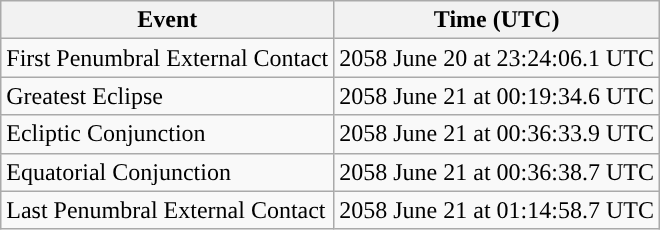<table class="wikitable">
<tr>
<th>Event</th>
<th>Time (UTC)</th>
</tr>
<tr>
<td>First Penumbral External Contact</td>
<td>2058 June 20 at 23:24:06.1 UTC</td>
</tr>
<tr>
<td>Greatest Eclipse</td>
<td>2058 June 21 at 00:19:34.6 UTC</td>
</tr>
<tr>
<td>Ecliptic Conjunction</td>
<td>2058 June 21 at 00:36:33.9 UTC</td>
</tr>
<tr>
<td>Equatorial Conjunction</td>
<td>2058 June 21 at 00:36:38.7 UTC</td>
</tr>
<tr>
<td>Last Penumbral External Contact</td>
<td>2058 June 21 at 01:14:58.7 UTC</td>
</tr>
</table>
